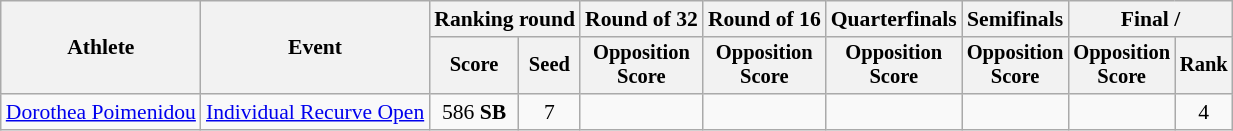<table class="wikitable" style="font-size:90%">
<tr>
<th rowspan="2">Athlete</th>
<th rowspan="2">Event</th>
<th colspan="2">Ranking round</th>
<th>Round of 32</th>
<th>Round of 16</th>
<th>Quarterfinals</th>
<th>Semifinals</th>
<th colspan="2">Final / </th>
</tr>
<tr style="font-size:95%">
<th>Score</th>
<th>Seed</th>
<th>Opposition<br>Score</th>
<th>Opposition<br>Score</th>
<th>Opposition<br>Score</th>
<th>Opposition<br>Score</th>
<th>Opposition<br>Score</th>
<th>Rank</th>
</tr>
<tr align=center>
<td align=left><a href='#'>Dorothea Poimenidou</a></td>
<td align=left><a href='#'>
Individual Recurve Open</a></td>
<td>586 <strong>SB</strong></td>
<td>7</td>
<td></td>
<td></td>
<td></td>
<td></td>
<td></td>
<td>4</td>
</tr>
</table>
